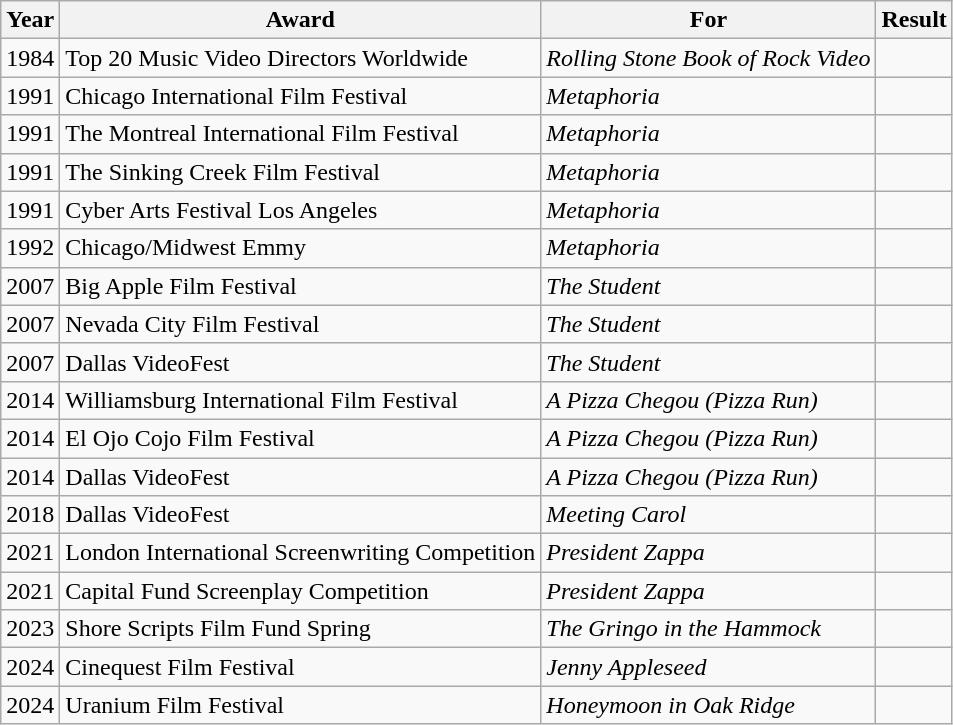<table class="wikitable">
<tr>
<th>Year</th>
<th>Award</th>
<th>For</th>
<th>Result</th>
</tr>
<tr>
<td>1984</td>
<td>Top 20 Music Video Directors Worldwide</td>
<td><em>Rolling Stone Book of Rock Video</em></td>
<td></td>
</tr>
<tr>
<td>1991</td>
<td>Chicago International Film Festival</td>
<td><em>Metaphoria</em></td>
<td></td>
</tr>
<tr>
<td>1991</td>
<td>The Montreal International Film Festival</td>
<td><em>Metaphoria</em></td>
<td></td>
</tr>
<tr>
<td>1991</td>
<td>The Sinking Creek Film Festival</td>
<td><em>Metaphoria</em></td>
<td></td>
</tr>
<tr>
<td>1991</td>
<td>Cyber Arts Festival Los Angeles</td>
<td><em>Metaphoria</em></td>
<td></td>
</tr>
<tr>
<td>1992</td>
<td>Chicago/Midwest Emmy</td>
<td><em>Metaphoria</em></td>
<td></td>
</tr>
<tr>
<td>2007</td>
<td>Big Apple Film Festival</td>
<td><em>The Student</em></td>
<td></td>
</tr>
<tr>
<td>2007</td>
<td>Nevada City Film Festival</td>
<td><em>The Student</em></td>
<td></td>
</tr>
<tr>
<td>2007</td>
<td>Dallas VideoFest</td>
<td><em>The Student</em></td>
<td></td>
</tr>
<tr>
<td>2014</td>
<td>Williamsburg International Film Festival</td>
<td><em>A Pizza Chegou (Pizza Run)</em></td>
<td></td>
</tr>
<tr>
<td>2014</td>
<td>El Ojo Cojo Film Festival</td>
<td><em>A Pizza Chegou (Pizza Run)</em></td>
<td></td>
</tr>
<tr>
<td>2014</td>
<td>Dallas VideoFest</td>
<td><em>A Pizza Chegou (Pizza Run)</em></td>
<td></td>
</tr>
<tr>
<td>2018</td>
<td>Dallas VideoFest</td>
<td><em>Meeting Carol</em></td>
<td></td>
</tr>
<tr>
<td>2021</td>
<td>London International Screenwriting Competition</td>
<td><em>President Zappa</em></td>
<td></td>
</tr>
<tr>
<td>2021</td>
<td>Capital Fund Screenplay Competition</td>
<td><em>President Zappa</em></td>
<td></td>
</tr>
<tr>
<td>2023</td>
<td>Shore Scripts Film Fund Spring</td>
<td><em>The Gringo in the Hammock</em></td>
<td></td>
</tr>
<tr>
<td>2024</td>
<td>Cinequest Film Festival</td>
<td><em>Jenny Appleseed</em></td>
<td></td>
</tr>
<tr>
<td>2024</td>
<td>Uranium Film Festival</td>
<td><em>Honeymoon in Oak Ridge</em></td>
<td></td>
</tr>
</table>
